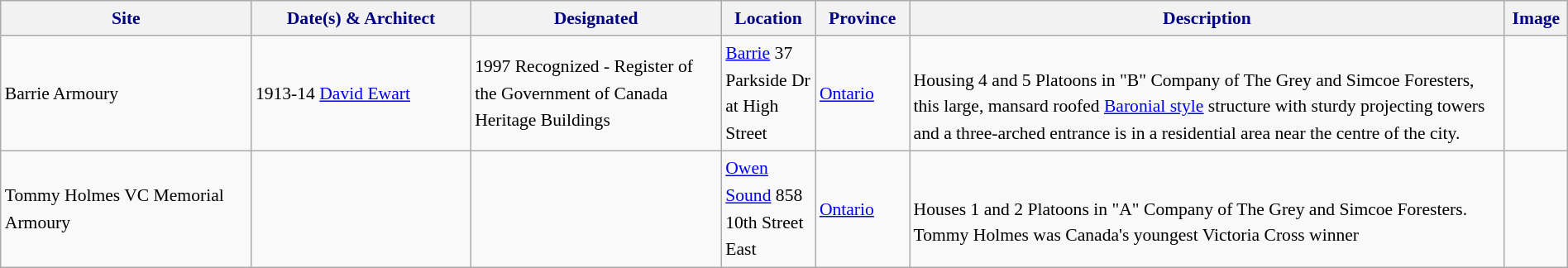<table class="wikitable sortable" style="font-size:90%;width:100%;border:0px;text-align:left;line-height:150%;">
<tr>
<th style="background: #f2f2f2; color: #000080" width="16%">Site</th>
<th style="background: #f2f2f2; color: #000080" width="14%">Date(s) & Architect</th>
<th style="background: #f2f2f2; color: #000080" width="16%">Designated</th>
<th style="background: #f2f2f2; color: #000080" width="6%">Location</th>
<th style="background: #f2f2f2; color: #000080" width="6%">Province</th>
<th style="background: #f2f2f2; color: #000080" width="38%" class="unsortable">Description</th>
<th style="background: #f2f2f2; color: #000080" width="4%" class="unsortable">Image</th>
</tr>
<tr>
<td>Barrie Armoury<br></td>
<td>1913-14 <a href='#'>David Ewart</a></td>
<td>1997 Recognized - Register of the Government of Canada Heritage Buildings</td>
<td><a href='#'>Barrie</a> 37 Parkside Dr at High Street </td>
<td><a href='#'>Ontario</a></td>
<td><br>Housing 4 and 5 Platoons in "B" Company of The Grey and Simcoe Foresters, this large, mansard roofed <a href='#'>Baronial style</a> structure with sturdy projecting towers and a three-arched entrance is in a residential area near the centre of the city.</td>
<td></td>
</tr>
<tr>
<td>Tommy Holmes VC Memorial Armoury</td>
<td></td>
<td></td>
<td><a href='#'>Owen Sound</a> 858 10th Street East </td>
<td><a href='#'>Ontario</a></td>
<td><br>Houses 1 and 2 Platoons in "A" Company of The Grey and Simcoe Foresters. Tommy Holmes was Canada's youngest Victoria Cross winner</td>
<td></td>
</tr>
<tr>
</tr>
</table>
